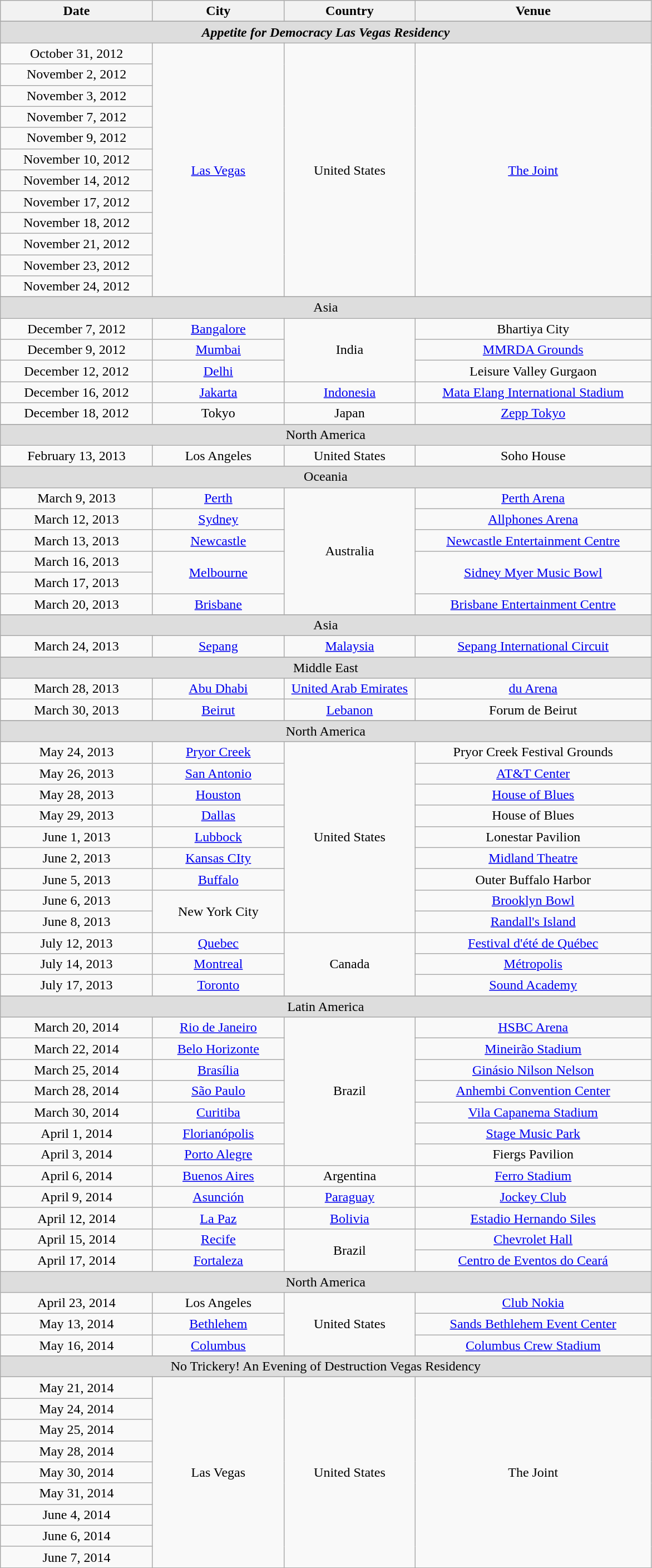<table class="wikitable" style="text-align:center;">
<tr>
<th width="175">Date</th>
<th width="150">City</th>
<th width="150">Country</th>
<th width="275">Venue</th>
</tr>
<tr>
</tr>
<tr style="background:#ddd;">
<td colspan="4"><strong><em>Appetite for Democracy<em> Las Vegas Residency<strong></td>
</tr>
<tr>
<td>October 31, 2012</td>
<td rowspan="12"><a href='#'>Las Vegas</a></td>
<td rowspan="12">United States</td>
<td rowspan="12"><a href='#'>The Joint</a></td>
</tr>
<tr>
<td>November 2, 2012</td>
</tr>
<tr>
<td>November 3, 2012</td>
</tr>
<tr>
<td>November 7, 2012</td>
</tr>
<tr>
<td>November 9, 2012</td>
</tr>
<tr>
<td>November 10, 2012</td>
</tr>
<tr>
<td>November 14, 2012</td>
</tr>
<tr>
<td>November 17, 2012</td>
</tr>
<tr>
<td>November 18, 2012</td>
</tr>
<tr>
<td>November 21, 2012</td>
</tr>
<tr>
<td>November 23, 2012</td>
</tr>
<tr>
<td>November 24, 2012</td>
</tr>
<tr>
</tr>
<tr style="background:#ddd;">
<td colspan="4"></strong>Asia<strong></td>
</tr>
<tr>
<td>December 7, 2012</td>
<td><a href='#'>Bangalore</a></td>
<td rowspan="3">India</td>
<td>Bhartiya City</td>
</tr>
<tr>
<td>December 9, 2012</td>
<td><a href='#'>Mumbai</a></td>
<td><a href='#'>MMRDA Grounds</a></td>
</tr>
<tr>
<td>December 12, 2012</td>
<td><a href='#'>Delhi</a></td>
<td>Leisure Valley Gurgaon</td>
</tr>
<tr>
<td>December 16, 2012</td>
<td><a href='#'>Jakarta</a></td>
<td><a href='#'>Indonesia</a></td>
<td><a href='#'>Mata Elang International Stadium</a></td>
</tr>
<tr>
<td>December 18, 2012</td>
<td>Tokyo</td>
<td>Japan</td>
<td><a href='#'>Zepp Tokyo</a></td>
</tr>
<tr>
</tr>
<tr style="background:#ddd;">
<td colspan="4"></strong>North America<strong></td>
</tr>
<tr>
<td>February 13, 2013</td>
<td>Los Angeles</td>
<td>United States</td>
<td>Soho House</td>
</tr>
<tr>
</tr>
<tr style="background:#ddd;">
<td colspan="4"></strong>Oceania<strong></td>
</tr>
<tr>
<td>March 9, 2013</td>
<td><a href='#'>Perth</a></td>
<td rowspan="6">Australia</td>
<td><a href='#'>Perth Arena</a></td>
</tr>
<tr>
<td>March 12, 2013</td>
<td><a href='#'>Sydney</a></td>
<td><a href='#'>Allphones Arena</a></td>
</tr>
<tr>
<td>March 13, 2013</td>
<td><a href='#'>Newcastle</a></td>
<td><a href='#'>Newcastle Entertainment Centre</a></td>
</tr>
<tr>
<td>March 16, 2013</td>
<td rowspan="2"><a href='#'>Melbourne</a></td>
<td rowspan="2"><a href='#'>Sidney Myer Music Bowl</a></td>
</tr>
<tr>
<td>March 17, 2013</td>
</tr>
<tr>
<td>March 20, 2013</td>
<td><a href='#'>Brisbane</a></td>
<td><a href='#'>Brisbane Entertainment Centre</a></td>
</tr>
<tr>
</tr>
<tr style="background:#ddd;">
<td colspan="4"></strong>Asia<strong></td>
</tr>
<tr>
<td>March 24, 2013</td>
<td><a href='#'>Sepang</a></td>
<td><a href='#'>Malaysia</a></td>
<td><a href='#'>Sepang International Circuit</a></td>
</tr>
<tr>
</tr>
<tr style="background:#ddd;">
<td colspan="4"></strong>Middle East<strong></td>
</tr>
<tr>
<td>March 28, 2013</td>
<td><a href='#'>Abu Dhabi</a></td>
<td><a href='#'>United Arab Emirates</a></td>
<td><a href='#'>du Arena</a></td>
</tr>
<tr>
<td>March 30, 2013</td>
<td><a href='#'>Beirut</a></td>
<td><a href='#'>Lebanon</a></td>
<td>Forum de Beirut</td>
</tr>
<tr>
</tr>
<tr style="background:#ddd;">
<td colspan="4"></strong>North America<strong></td>
</tr>
<tr>
<td>May 24, 2013</td>
<td><a href='#'>Pryor Creek</a></td>
<td rowspan="9">United States</td>
<td>Pryor Creek Festival Grounds</td>
</tr>
<tr>
<td>May 26, 2013</td>
<td><a href='#'>San Antonio</a></td>
<td><a href='#'>AT&T Center</a></td>
</tr>
<tr>
<td>May 28, 2013</td>
<td><a href='#'>Houston</a></td>
<td><a href='#'>House of Blues</a></td>
</tr>
<tr>
<td>May 29, 2013</td>
<td><a href='#'>Dallas</a></td>
<td>House of Blues</td>
</tr>
<tr>
<td>June 1, 2013</td>
<td><a href='#'>Lubbock</a></td>
<td>Lonestar Pavilion</td>
</tr>
<tr>
<td>June 2, 2013</td>
<td><a href='#'>Kansas CIty</a></td>
<td><a href='#'>Midland Theatre</a></td>
</tr>
<tr>
<td>June 5, 2013</td>
<td><a href='#'>Buffalo</a></td>
<td>Outer Buffalo Harbor</td>
</tr>
<tr>
<td>June 6, 2013</td>
<td rowspan=2>New York City</td>
<td><a href='#'>Brooklyn Bowl</a></td>
</tr>
<tr>
<td>June 8, 2013</td>
<td><a href='#'>Randall's Island</a></td>
</tr>
<tr>
<td>July 12, 2013</td>
<td><a href='#'>Quebec</a></td>
<td rowspan="3">Canada</td>
<td><a href='#'>Festival d'été de Québec</a></td>
</tr>
<tr>
<td>July 14, 2013</td>
<td><a href='#'>Montreal</a></td>
<td><a href='#'>Métropolis</a></td>
</tr>
<tr>
<td>July 17, 2013</td>
<td><a href='#'>Toronto</a></td>
<td><a href='#'>Sound Academy</a></td>
</tr>
<tr>
</tr>
<tr style="background:#ddd;">
<td colspan="4"></strong>Latin America<strong></td>
</tr>
<tr>
<td>March 20, 2014</td>
<td><a href='#'>Rio de Janeiro</a></td>
<td rowspan="7">Brazil</td>
<td><a href='#'>HSBC Arena</a></td>
</tr>
<tr>
<td>March 22, 2014</td>
<td><a href='#'>Belo Horizonte</a></td>
<td><a href='#'> Mineirão Stadium</a></td>
</tr>
<tr>
<td>March 25, 2014</td>
<td><a href='#'>Brasília</a></td>
<td><a href='#'>Ginásio Nilson Nelson</a></td>
</tr>
<tr>
<td>March 28, 2014</td>
<td><a href='#'>São Paulo</a></td>
<td><a href='#'>Anhembi Convention Center</a></td>
</tr>
<tr>
<td>March 30, 2014</td>
<td><a href='#'>Curitiba</a></td>
<td><a href='#'>Vila Capanema Stadium</a></td>
</tr>
<tr>
<td>April 1, 2014</td>
<td><a href='#'>Florianópolis</a></td>
<td><a href='#'>Stage Music Park</a></td>
</tr>
<tr>
<td>April 3, 2014</td>
<td><a href='#'>Porto Alegre</a></td>
<td>Fiergs Pavilion</td>
</tr>
<tr>
<td>April 6, 2014</td>
<td><a href='#'>Buenos Aires</a></td>
<td>Argentina</td>
<td><a href='#'>Ferro Stadium</a></td>
</tr>
<tr>
<td>April 9, 2014</td>
<td><a href='#'>Asunción</a></td>
<td><a href='#'>Paraguay</a></td>
<td><a href='#'>Jockey Club</a></td>
</tr>
<tr>
<td>April 12, 2014</td>
<td><a href='#'>La Paz</a></td>
<td><a href='#'>Bolivia</a></td>
<td><a href='#'>Estadio Hernando Siles</a></td>
</tr>
<tr>
<td>April 15, 2014</td>
<td><a href='#'>Recife</a></td>
<td rowspan="2">Brazil</td>
<td><a href='#'>Chevrolet Hall</a></td>
</tr>
<tr>
<td>April 17, 2014</td>
<td><a href='#'>Fortaleza</a></td>
<td><a href='#'>Centro de Eventos do Ceará</a></td>
</tr>
<tr style="background:#ddd;">
<td colspan="4"></strong>North America<strong></td>
</tr>
<tr>
<td>April 23, 2014</td>
<td>Los Angeles</td>
<td rowspan="3">United States</td>
<td><a href='#'>Club Nokia</a></td>
</tr>
<tr>
<td>May 13, 2014</td>
<td><a href='#'>Bethlehem</a></td>
<td><a href='#'>Sands Bethlehem Event Center</a></td>
</tr>
<tr>
<td>May 16, 2014</td>
<td><a href='#'>Columbus</a></td>
<td><a href='#'>Columbus Crew Stadium</a></td>
</tr>
<tr>
</tr>
<tr style="background:#ddd;">
<td colspan="4"></em></strong>No Trickery! An Evening of Destruction</em> Vegas Residency</strong></td>
</tr>
<tr>
<td>May 21, 2014</td>
<td rowspan="9">Las Vegas</td>
<td rowspan="9">United States</td>
<td rowspan="9">The Joint</td>
</tr>
<tr>
<td>May 24, 2014</td>
</tr>
<tr>
<td>May 25, 2014</td>
</tr>
<tr>
<td>May 28, 2014</td>
</tr>
<tr>
<td>May 30, 2014</td>
</tr>
<tr>
<td>May 31, 2014</td>
</tr>
<tr>
<td>June 4, 2014</td>
</tr>
<tr>
<td>June 6, 2014</td>
</tr>
<tr>
<td>June 7, 2014</td>
</tr>
</table>
